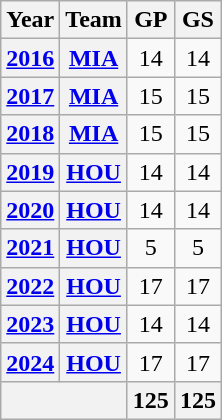<table class="wikitable" style="text-align:center;">
<tr>
<th>Year</th>
<th>Team</th>
<th>GP</th>
<th>GS</th>
</tr>
<tr>
<th><a href='#'>2016</a></th>
<th><a href='#'>MIA</a></th>
<td>14</td>
<td>14</td>
</tr>
<tr>
<th><a href='#'>2017</a></th>
<th><a href='#'>MIA</a></th>
<td>15</td>
<td>15</td>
</tr>
<tr>
<th><a href='#'>2018</a></th>
<th><a href='#'>MIA</a></th>
<td>15</td>
<td>15</td>
</tr>
<tr>
<th><a href='#'>2019</a></th>
<th><a href='#'>HOU</a></th>
<td>14</td>
<td>14</td>
</tr>
<tr>
<th><a href='#'>2020</a></th>
<th><a href='#'>HOU</a></th>
<td>14</td>
<td>14</td>
</tr>
<tr>
<th><a href='#'>2021</a></th>
<th><a href='#'>HOU</a></th>
<td>5</td>
<td>5</td>
</tr>
<tr>
<th><a href='#'>2022</a></th>
<th><a href='#'>HOU</a></th>
<td>17</td>
<td>17</td>
</tr>
<tr>
<th><a href='#'>2023</a></th>
<th><a href='#'>HOU</a></th>
<td>14</td>
<td>14</td>
</tr>
<tr>
<th><a href='#'>2024</a></th>
<th><a href='#'>HOU</a></th>
<td>17</td>
<td>17</td>
</tr>
<tr>
<th colspan="2"></th>
<th>125</th>
<th>125</th>
</tr>
</table>
